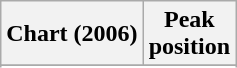<table class="wikitable sortable">
<tr>
<th align="center">Chart (2006)</th>
<th align="center">Peak<br>position</th>
</tr>
<tr>
</tr>
<tr>
</tr>
</table>
